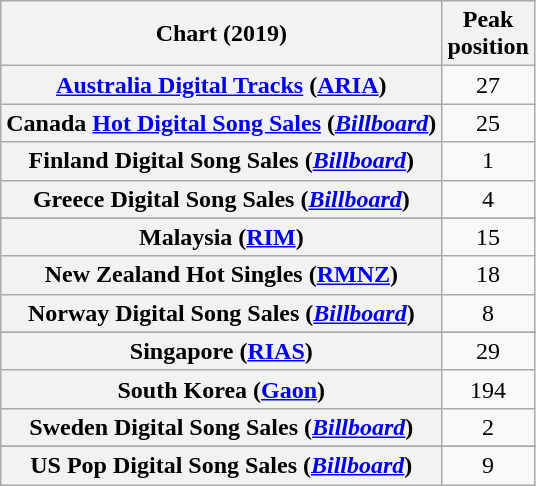<table class="wikitable sortable plainrowheaders" style="text-align:center">
<tr>
<th>Chart (2019)</th>
<th>Peak<br>position</th>
</tr>
<tr>
<th scope="row"><a href='#'>Australia Digital Tracks</a> (<a href='#'>ARIA</a>)</th>
<td>27</td>
</tr>
<tr>
<th scope="row">Canada <a href='#'>Hot Digital Song Sales</a> (<em><a href='#'>Billboard</a></em>)</th>
<td>25</td>
</tr>
<tr>
<th scope="row">Finland Digital Song Sales (<em><a href='#'>Billboard</a></em>)</th>
<td>1</td>
</tr>
<tr>
<th scope="row">Greece Digital Song Sales (<em><a href='#'>Billboard</a></em>)</th>
<td>4</td>
</tr>
<tr>
</tr>
<tr>
<th scope="row">Malaysia (<a href='#'>RIM</a>)</th>
<td>15</td>
</tr>
<tr>
<th scope="row">New Zealand Hot Singles (<a href='#'>RMNZ</a>)</th>
<td>18</td>
</tr>
<tr>
<th scope="row">Norway Digital Song Sales (<em><a href='#'>Billboard</a></em>)</th>
<td>8</td>
</tr>
<tr>
</tr>
<tr>
<th scope="row">Singapore (<a href='#'>RIAS</a>)</th>
<td>29</td>
</tr>
<tr>
<th scope="row">South Korea (<a href='#'>Gaon</a>)</th>
<td>194</td>
</tr>
<tr>
<th scope="row">Sweden Digital Song Sales (<em><a href='#'>Billboard</a></em>)</th>
<td>2</td>
</tr>
<tr>
</tr>
<tr>
<th scope="row">US Pop Digital Song Sales (<em><a href='#'>Billboard</a></em>)</th>
<td>9</td>
</tr>
</table>
